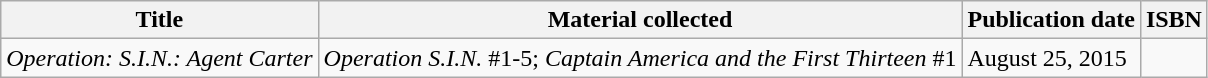<table class="wikitable">
<tr>
<th>Title</th>
<th>Material collected</th>
<th>Publication date</th>
<th>ISBN</th>
</tr>
<tr>
<td><em>Operation: S.I.N.: Agent Carter</em></td>
<td><em>Operation S.I.N.</em> #1-5; <em>Captain America and the First Thirteen</em> #1</td>
<td>August 25, 2015</td>
<td></td>
</tr>
</table>
